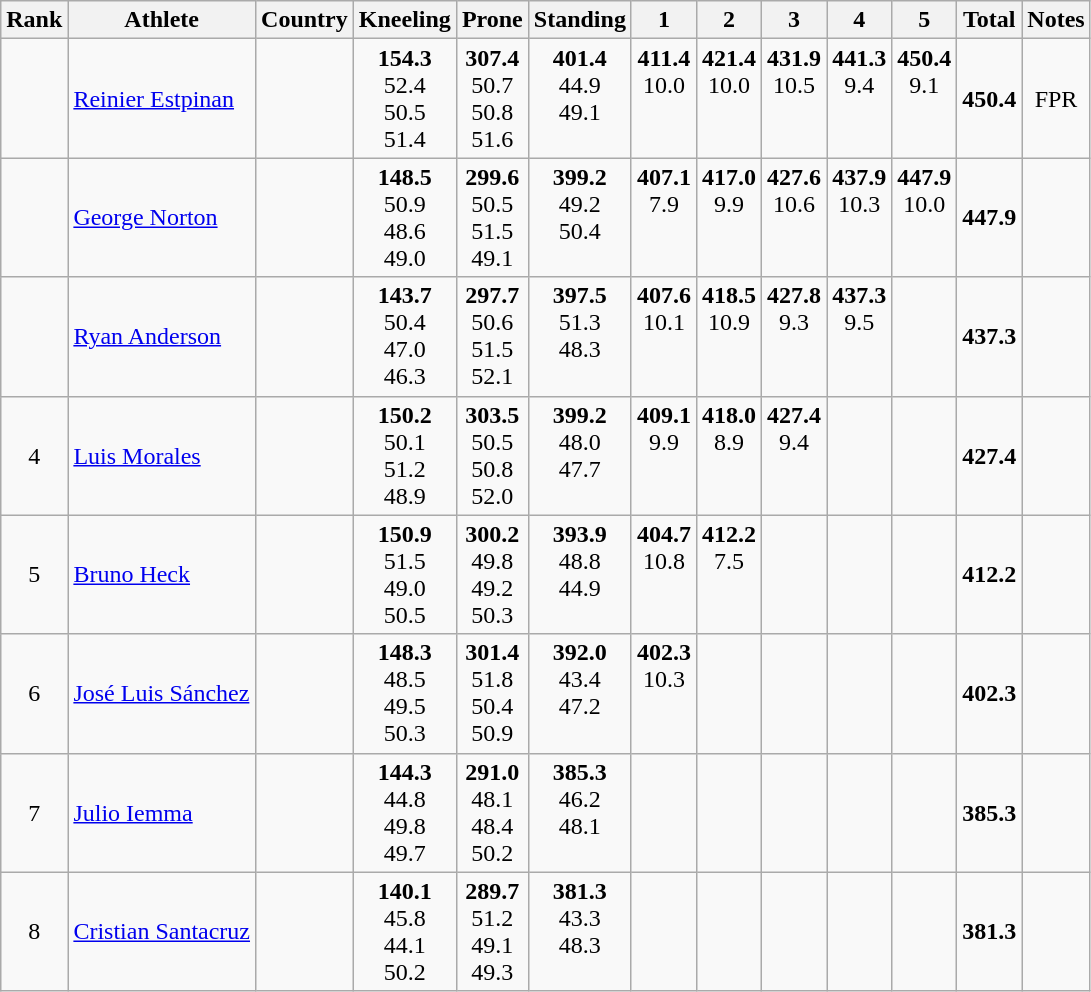<table class="wikitable sortable" style="text-align:center">
<tr>
<th>Rank</th>
<th>Athlete</th>
<th>Country</th>
<th>Kneeling</th>
<th>Prone</th>
<th>Standing</th>
<th>1</th>
<th>2</th>
<th>3</th>
<th>4</th>
<th>5</th>
<th>Total</th>
<th>Notes</th>
</tr>
<tr>
<td></td>
<td align=left><a href='#'>Reinier Estpinan</a></td>
<td align=left></td>
<td><strong>154.3</strong><br>52.4<br>50.5<br>51.4</td>
<td><strong>307.4</strong><br>50.7<br>50.8<br>51.6</td>
<td><strong>401.4</strong><br>44.9 <br>49.1<br><br></td>
<td><strong>411.4</strong><br>10.0 <br><br><br></td>
<td><strong>421.4</strong><br>10.0<br><br><br></td>
<td><strong>431.9</strong> <br>10.5<br><br><br></td>
<td><strong>441.3</strong> <br>9.4 <br><br><br></td>
<td><strong>450.4</strong><br>  9.1<br><br><br></td>
<td><strong>450.4</strong></td>
<td>FPR</td>
</tr>
<tr>
<td></td>
<td align=left><a href='#'>George Norton</a></td>
<td align=left></td>
<td><strong>148.5</strong><br>50.9 <br>48.6 <br>49.0</td>
<td><strong>299.6</strong><br>50.5 <br> 	51.5<br>  49.1</td>
<td><strong>399.2 </strong><br> 49.2 <br>50.4<br><br></td>
<td><strong>407.1 </strong><br>7.9  <br><br><br></td>
<td><strong>417.0</strong><br>9.9<br><br><br></td>
<td><strong>427.6</strong><br>10.6<br><br><br></td>
<td><strong>437.9</strong><br>10.3<br><br><br></td>
<td><strong>447.9</strong><br>10.0<br><br><br></td>
<td><strong>447.9</strong></td>
<td></td>
</tr>
<tr>
<td></td>
<td align=left><a href='#'>Ryan Anderson</a></td>
<td align=left></td>
<td><strong>143.7</strong><br>50.4<br>47.0<br>46.3</td>
<td><strong>297.7</strong><br>50.6<br>51.5<br>52.1</td>
<td><strong>397.5</strong><br>51.3<br>48.3<br><br></td>
<td><strong>407.6</strong><br>10.1<br><br><br></td>
<td><strong>418.5</strong><br> 10.9<br><br><br></td>
<td><strong>427.8</strong><br>9.3 <br><br><br></td>
<td><strong>437.3</strong><br> 9.5<br><br><br></td>
<td></td>
<td><strong>437.3</strong></td>
<td></td>
</tr>
<tr>
<td>4</td>
<td align=left><a href='#'>Luis Morales</a></td>
<td align=left></td>
<td><strong>150.2</strong><br>50.1<br>51.2<br>48.9</td>
<td><strong>303.5</strong> <br>50.5<br>50.8<br> 52.0</td>
<td><strong>399.2</strong><br>48.0<br>47.7<br><br></td>
<td><strong>409.1</strong><br>9.9<br><br><br></td>
<td><strong>418.0</strong><br>8.9<br><br><br></td>
<td><strong>427.4</strong> <br> 9.4<br><br><br></td>
<td></td>
<td></td>
<td><strong>427.4</strong></td>
<td></td>
</tr>
<tr>
<td>5</td>
<td align=left><a href='#'>Bruno Heck</a></td>
<td align=left></td>
<td><strong>150.9</strong><br>51.5<br>49.0<br> 50.5</td>
<td><strong>300.2</strong> <br>49.8<br>49.2<br>50.3</td>
<td><strong>393.9</strong><br>48.8<br>44.9<br> <br></td>
<td><strong>404.7</strong><br> 10.8<br><br><br></td>
<td><strong>412.2</strong> <br>7.5 <br><br><br></td>
<td></td>
<td></td>
<td></td>
<td><strong>412.2</strong></td>
<td></td>
</tr>
<tr>
<td>6</td>
<td align=left><a href='#'>José Luis Sánchez</a></td>
<td align=left></td>
<td><strong>148.3</strong><br>48.5<br>49.5<br>50.3</td>
<td><strong>301.4</strong><br>51.8<br>50.4<br>50.9</td>
<td><strong>392.0</strong><br>43.4<br>47.2<br><br></td>
<td><strong>402.3</strong><br>10.3<br><br><br></td>
<td></td>
<td></td>
<td></td>
<td></td>
<td><strong>402.3</strong></td>
<td></td>
</tr>
<tr>
<td>7</td>
<td align=left><a href='#'>Julio Iemma</a></td>
<td align=left></td>
<td><strong>144.3</strong><br>44.8<br>49.8<br>49.7</td>
<td><strong>291.0</strong><br>48.1<br>48.4<br>50.2</td>
<td><strong>385.3</strong> <br>46.2<br>48.1<br><br></td>
<td></td>
<td></td>
<td></td>
<td></td>
<td></td>
<td><strong>385.3</strong></td>
<td></td>
</tr>
<tr>
<td>8</td>
<td align=left><a href='#'>Cristian Santacruz</a></td>
<td align=left></td>
<td><strong>140.1</strong><br>45.8<br>44.1<br>50.2</td>
<td><strong>289.7</strong><br>51.2<br>49.1<br>49.3</td>
<td><strong>381.3</strong> <br>43.3<br>48.3<br><br></td>
<td></td>
<td></td>
<td></td>
<td></td>
<td></td>
<td><strong>381.3</strong></td>
<td></td>
</tr>
</table>
